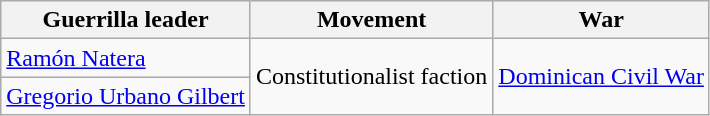<table class="wikitable">
<tr>
<th>Guerrilla leader</th>
<th>Movement</th>
<th>War</th>
</tr>
<tr>
<td><a href='#'>Ramón Natera</a></td>
<td rowspan="2">Constitutionalist faction</td>
<td rowspan="2"><a href='#'>Dominican Civil War</a></td>
</tr>
<tr>
<td><a href='#'>Gregorio Urbano Gilbert</a></td>
</tr>
</table>
